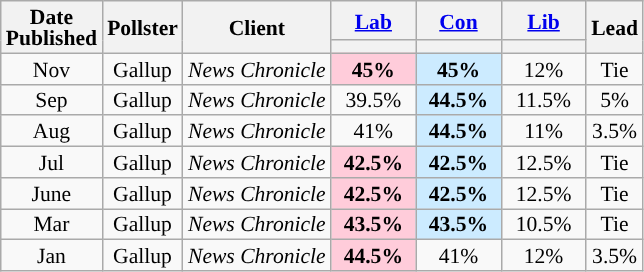<table class="wikitable sortable mw-datatable" style="text-align:center;font-size:90%;line-height:14px;">
<tr>
<th rowspan="2">Date<br>Published</th>
<th rowspan="2">Pollster</th>
<th rowspan="2">Client</th>
<th class="unsortable" style="width:50px;"><a href='#'>Lab</a></th>
<th class="unsortable" style="width:50px;"><a href='#'>Con</a></th>
<th class="unsortable" style="width:50px;"><a href='#'>Lib</a></th>
<th rowspan="2">Lead</th>
</tr>
<tr>
<th style="background:"></th>
<th style="background:"></th>
<th style="background:"></th>
</tr>
<tr>
<td>Nov</td>
<td>Gallup</td>
<td><em>News Chronicle</em></td>
<td style="background:#FFCCDA;"><strong>45%</strong></td>
<td style="background:#CCEBFF;"><strong>45%</strong></td>
<td>12%</td>
<td>Tie</td>
</tr>
<tr>
<td>Sep</td>
<td>Gallup</td>
<td><em>News Chronicle</em></td>
<td>39.5%</td>
<td style="background:#CCEBFF;"><strong>44.5%</strong></td>
<td>11.5%</td>
<td style="background:">5%</td>
</tr>
<tr>
<td>Aug</td>
<td>Gallup</td>
<td><em>News Chronicle</em></td>
<td>41%</td>
<td style="background:#CCEBFF;"><strong>44.5%</strong></td>
<td>11%</td>
<td style="background:">3.5%</td>
</tr>
<tr>
<td>Jul</td>
<td>Gallup</td>
<td><em>News Chronicle</em></td>
<td style="background:#FFCCDA;"><strong>42.5%</strong></td>
<td style="background:#CCEBFF;"><strong>42.5%</strong></td>
<td>12.5%</td>
<td>Tie</td>
</tr>
<tr>
<td>June</td>
<td>Gallup</td>
<td><em>News Chronicle</em></td>
<td style="background:#FFCCDA;"><strong>42.5%</strong></td>
<td style="background:#CCEBFF;"><strong>42.5%</strong></td>
<td>12.5%</td>
<td>Tie</td>
</tr>
<tr>
<td>Mar</td>
<td>Gallup</td>
<td><em>News Chronicle</em></td>
<td style="background:#FFCCDA;"><strong>43.5%</strong></td>
<td style="background:#CCEBFF;"><strong>43.5%</strong></td>
<td>10.5%</td>
<td>Tie</td>
</tr>
<tr>
<td>Jan</td>
<td>Gallup</td>
<td><em>News Chronicle</em></td>
<td style="background:#FFCCDA;"><strong>44.5%</strong></td>
<td>41%</td>
<td>12%</td>
<td style="background:">3.5%</td>
</tr>
</table>
